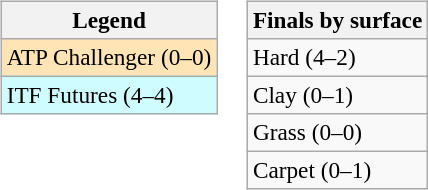<table>
<tr style="vertical-align:top">
<td><br><table class=wikitable style=font-size:97%>
<tr>
<th>Legend</th>
</tr>
<tr style="background:moccasin">
<td>ATP Challenger (0–0)</td>
</tr>
<tr style="background:#cffcff">
<td>ITF Futures (4–4)</td>
</tr>
</table>
</td>
<td><br><table class=wikitable style=font-size:97%>
<tr>
<th>Finals by surface</th>
</tr>
<tr>
<td>Hard (4–2)</td>
</tr>
<tr>
<td>Clay (0–1)</td>
</tr>
<tr>
<td>Grass (0–0)</td>
</tr>
<tr>
<td>Carpet (0–1)</td>
</tr>
</table>
</td>
</tr>
</table>
